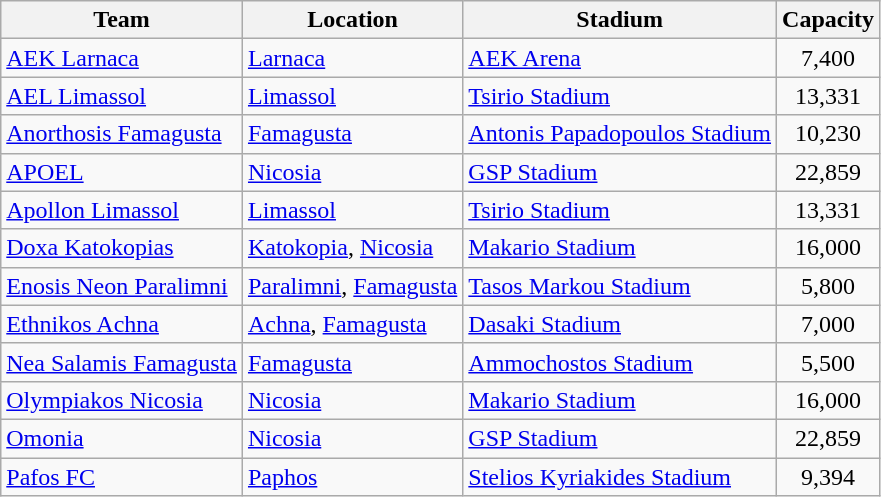<table class="wikitable sortable">
<tr>
<th>Team</th>
<th>Location</th>
<th>Stadium</th>
<th>Capacity</th>
</tr>
<tr>
<td><a href='#'>AEK Larnaca</a></td>
<td><a href='#'>Larnaca</a></td>
<td><a href='#'>AEK Arena</a></td>
<td align="center">7,400</td>
</tr>
<tr>
<td><a href='#'>AEL Limassol</a></td>
<td><a href='#'>Limassol</a></td>
<td><a href='#'>Tsirio Stadium</a></td>
<td align="center">13,331</td>
</tr>
<tr>
<td><a href='#'>Anorthosis Famagusta</a></td>
<td><a href='#'>Famagusta</a></td>
<td><a href='#'>Antonis Papadopoulos Stadium</a></td>
<td align="center">10,230</td>
</tr>
<tr>
<td><a href='#'>APOEL</a></td>
<td><a href='#'>Nicosia</a></td>
<td><a href='#'>GSP Stadium</a></td>
<td align="center">22,859</td>
</tr>
<tr>
<td><a href='#'>Apollon Limassol</a></td>
<td><a href='#'>Limassol</a></td>
<td><a href='#'>Tsirio Stadium</a></td>
<td align="center">13,331</td>
</tr>
<tr>
<td><a href='#'>Doxa Katokopias</a></td>
<td><a href='#'>Katokopia</a>, <a href='#'>Nicosia</a></td>
<td><a href='#'>Makario Stadium</a></td>
<td align="center">16,000</td>
</tr>
<tr>
<td><a href='#'>Enosis Neon Paralimni</a></td>
<td><a href='#'>Paralimni</a>, <a href='#'>Famagusta</a></td>
<td><a href='#'>Tasos Markou Stadium</a></td>
<td align="center">5,800</td>
</tr>
<tr>
<td><a href='#'>Ethnikos Achna</a></td>
<td><a href='#'>Achna</a>, <a href='#'>Famagusta</a></td>
<td><a href='#'>Dasaki Stadium</a></td>
<td align="center">7,000</td>
</tr>
<tr>
<td><a href='#'>Nea Salamis Famagusta</a></td>
<td><a href='#'>Famagusta</a></td>
<td><a href='#'>Ammochostos Stadium</a></td>
<td align="center">5,500</td>
</tr>
<tr>
<td><a href='#'>Olympiakos Nicosia</a></td>
<td><a href='#'>Nicosia</a></td>
<td><a href='#'>Makario Stadium</a></td>
<td align="center">16,000</td>
</tr>
<tr>
<td><a href='#'>Omonia</a></td>
<td><a href='#'>Nicosia</a></td>
<td><a href='#'>GSP Stadium</a></td>
<td align="center">22,859</td>
</tr>
<tr>
<td><a href='#'>Pafos FC</a></td>
<td><a href='#'>Paphos</a></td>
<td><a href='#'>Stelios Kyriakides Stadium</a></td>
<td align="center">9,394</td>
</tr>
</table>
